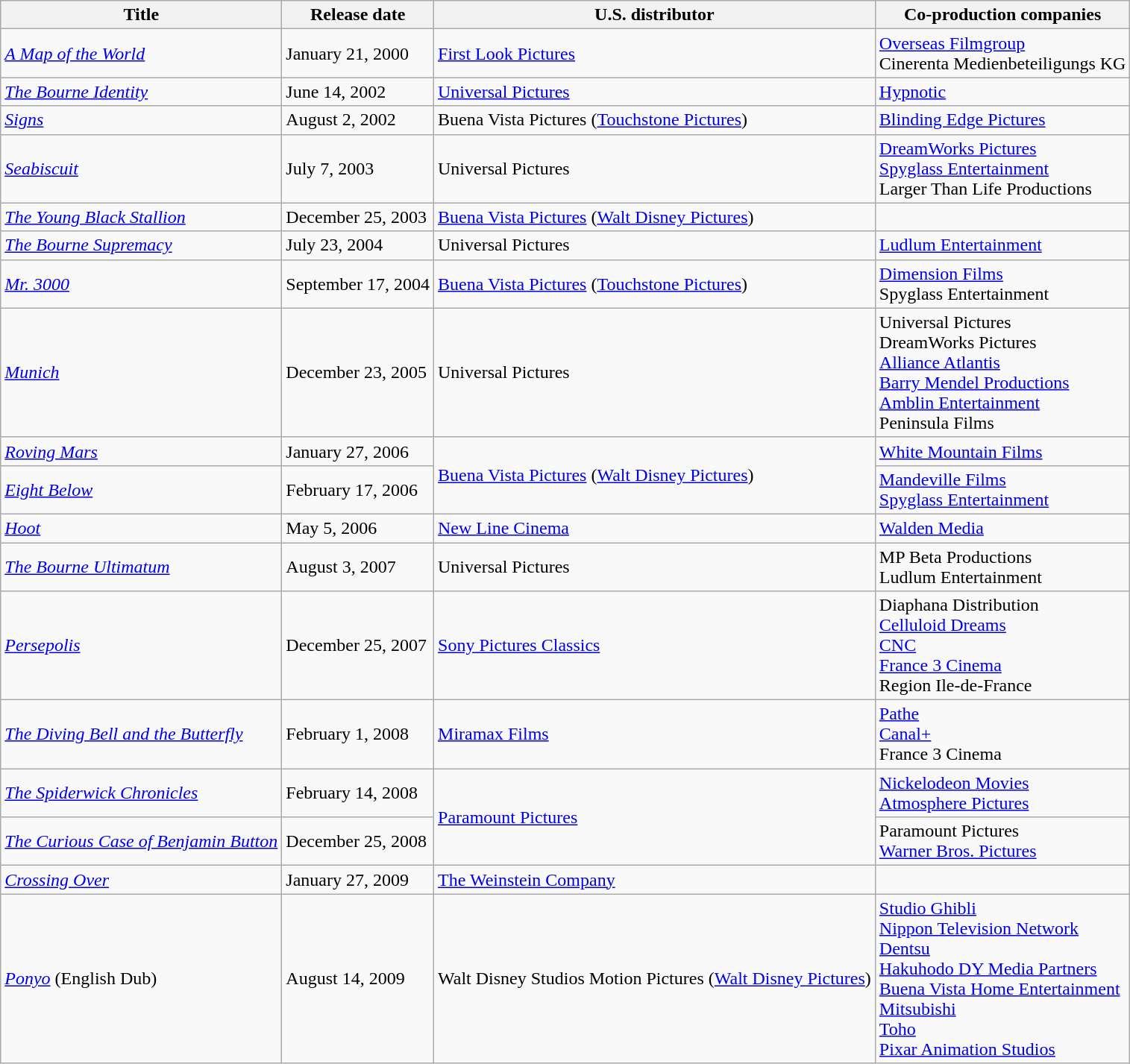<table class="wikitable sortable">
<tr>
<th>Title</th>
<th>Release date</th>
<th>U.S. distributor</th>
<th>Co-production companies</th>
</tr>
<tr>
<td><em><a href='#'>A Map of the World</a></em></td>
<td>January 21, 2000</td>
<td><a href='#'>First Look Pictures</a></td>
<td><a href='#'>Overseas Filmgroup</a><br>Cinerenta Medienbeteiligungs KG</td>
</tr>
<tr>
<td><em><a href='#'>The Bourne Identity</a></em></td>
<td>June 14, 2002</td>
<td><a href='#'>Universal Pictures</a></td>
<td><a href='#'>Hypnotic</a></td>
</tr>
<tr>
<td><em><a href='#'>Signs</a></em></td>
<td>August 2, 2002</td>
<td>Buena Vista Pictures (<a href='#'>Touchstone Pictures</a>)</td>
<td><a href='#'>Blinding Edge Pictures</a></td>
</tr>
<tr>
<td><em><a href='#'>Seabiscuit</a></em></td>
<td>July 7, 2003</td>
<td>Universal Pictures</td>
<td><a href='#'>DreamWorks Pictures</a><br><a href='#'>Spyglass Entertainment</a><br>Larger Than Life Productions</td>
</tr>
<tr>
<td><em><a href='#'>The Young Black Stallion</a></em></td>
<td>December 25, 2003</td>
<td><a href='#'>Buena Vista Pictures</a> (<a href='#'>Walt Disney Pictures</a>)</td>
<td></td>
</tr>
<tr>
<td><em><a href='#'>The Bourne Supremacy</a></em></td>
<td>July 23, 2004</td>
<td>Universal Pictures</td>
<td><a href='#'>Ludlum Entertainment</a></td>
</tr>
<tr>
<td><em><a href='#'>Mr. 3000</a></em></td>
<td>September 17, 2004</td>
<td><a href='#'>Buena Vista Pictures</a> (<a href='#'>Touchstone Pictures</a>)</td>
<td><a href='#'>Dimension Films</a><br>Spyglass Entertainment</td>
</tr>
<tr>
<td><em><a href='#'>Munich</a></em></td>
<td>December 23, 2005</td>
<td>Universal Pictures</td>
<td>Universal Pictures<br>DreamWorks Pictures<br><a href='#'>Alliance Atlantis</a><br><a href='#'>Barry Mendel Productions</a><br><a href='#'>Amblin Entertainment</a><br>Peninsula Films</td>
</tr>
<tr>
<td><em><a href='#'>Roving Mars</a></em></td>
<td>January 27, 2006</td>
<td rowspan="2"><a href='#'>Buena Vista Pictures</a> (<a href='#'>Walt Disney Pictures</a>)</td>
<td><a href='#'>White Mountain Films</a></td>
</tr>
<tr>
<td><em><a href='#'>Eight Below</a></em></td>
<td>February 17, 2006</td>
<td><a href='#'>Mandeville Films</a><br><a href='#'>Spyglass Entertainment</a></td>
</tr>
<tr>
<td><em><a href='#'>Hoot</a></em></td>
<td>May 5, 2006</td>
<td><a href='#'>New Line Cinema</a></td>
<td><a href='#'>Walden Media</a></td>
</tr>
<tr>
<td><em><a href='#'>The Bourne Ultimatum</a></em></td>
<td>August 3, 2007</td>
<td>Universal Pictures</td>
<td>MP Beta Productions<br>Ludlum Entertainment</td>
</tr>
<tr>
<td><em><a href='#'>Persepolis</a></em></td>
<td>December 25, 2007</td>
<td><a href='#'>Sony Pictures Classics</a></td>
<td>Diaphana Distribution<br><a href='#'>Celluloid Dreams</a><br><a href='#'>CNC</a><br><a href='#'>France 3 Cinema</a><br>Region Ile-de-France</td>
</tr>
<tr>
<td><em><a href='#'>The Diving Bell and the Butterfly</a></em></td>
<td>February 1, 2008</td>
<td><a href='#'>Miramax Films</a></td>
<td><a href='#'>Pathe</a><br><a href='#'>Canal+</a><br>France 3 Cinema</td>
</tr>
<tr>
<td><em><a href='#'>The Spiderwick Chronicles</a></em></td>
<td>February 14, 2008</td>
<td rowspan="2"><a href='#'>Paramount Pictures</a></td>
<td><a href='#'>Nickelodeon Movies</a><br><a href='#'>Atmosphere Pictures</a></td>
</tr>
<tr>
<td><em><a href='#'>The Curious Case of Benjamin Button</a></em></td>
<td>December 25, 2008</td>
<td>Paramount Pictures<br><a href='#'>Warner Bros. Pictures</a></td>
</tr>
<tr>
<td><em><a href='#'>Crossing Over</a></em></td>
<td>January 27, 2009</td>
<td><a href='#'>The Weinstein Company</a></td>
<td></td>
</tr>
<tr>
<td><em><a href='#'>Ponyo</a></em> (English Dub)</td>
<td>August 14, 2009</td>
<td>Walt Disney Studios Motion Pictures (<a href='#'>Walt Disney Pictures</a>)</td>
<td><a href='#'>Studio Ghibli</a><br><a href='#'>Nippon Television Network</a><br><a href='#'>Dentsu</a><br><a href='#'>Hakuhodo DY Media Partners</a><br><a href='#'>Buena Vista Home Entertainment</a><br><a href='#'>Mitsubishi</a><br><a href='#'>Toho</a><br><a href='#'>Pixar Animation Studios</a></td>
</tr>
</table>
